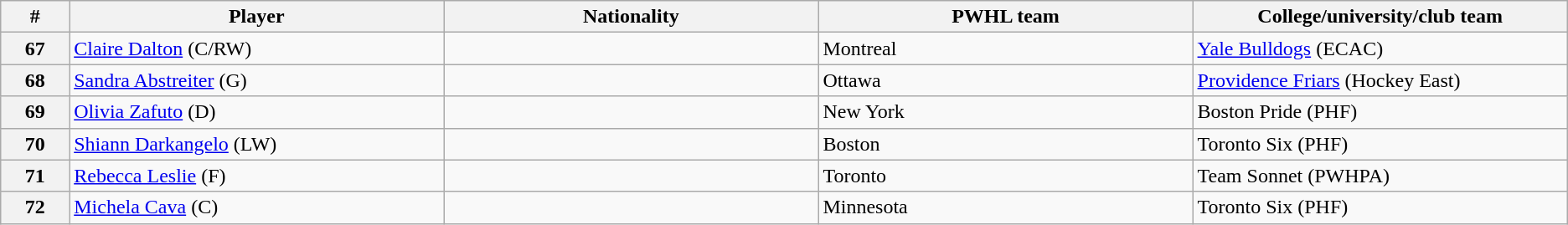<table class="wikitable">
<tr>
<th style="width:2.75%;">#</th>
<th style="width:15.0%;">Player</th>
<th style="width:15.0%;">Nationality</th>
<th style="width:15.0%;">PWHL team</th>
<th style="width:15.0%;">College/university/club team</th>
</tr>
<tr>
<th>67</th>
<td><a href='#'>Claire Dalton</a> (C/RW)</td>
<td></td>
<td>Montreal</td>
<td><a href='#'>Yale Bulldogs</a> (ECAC)</td>
</tr>
<tr>
<th>68</th>
<td><a href='#'>Sandra Abstreiter</a> (G)</td>
<td></td>
<td>Ottawa</td>
<td><a href='#'>Providence Friars</a> (Hockey East)</td>
</tr>
<tr>
<th>69</th>
<td><a href='#'>Olivia Zafuto</a> (D)</td>
<td></td>
<td>New York</td>
<td>Boston Pride (PHF)</td>
</tr>
<tr>
<th>70</th>
<td><a href='#'>Shiann Darkangelo</a> (LW)</td>
<td></td>
<td>Boston</td>
<td>Toronto Six (PHF)</td>
</tr>
<tr>
<th>71</th>
<td><a href='#'>Rebecca Leslie</a> (F)</td>
<td></td>
<td>Toronto</td>
<td>Team Sonnet (PWHPA)</td>
</tr>
<tr>
<th>72</th>
<td><a href='#'>Michela Cava</a> (C)</td>
<td></td>
<td>Minnesota</td>
<td>Toronto Six (PHF)</td>
</tr>
</table>
